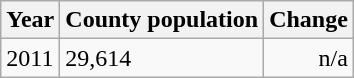<table class="wikitable">
<tr>
<th>Year</th>
<th>County population</th>
<th>Change</th>
</tr>
<tr>
<td>2011</td>
<td>29,614</td>
<td align="right">n/a</td>
</tr>
</table>
